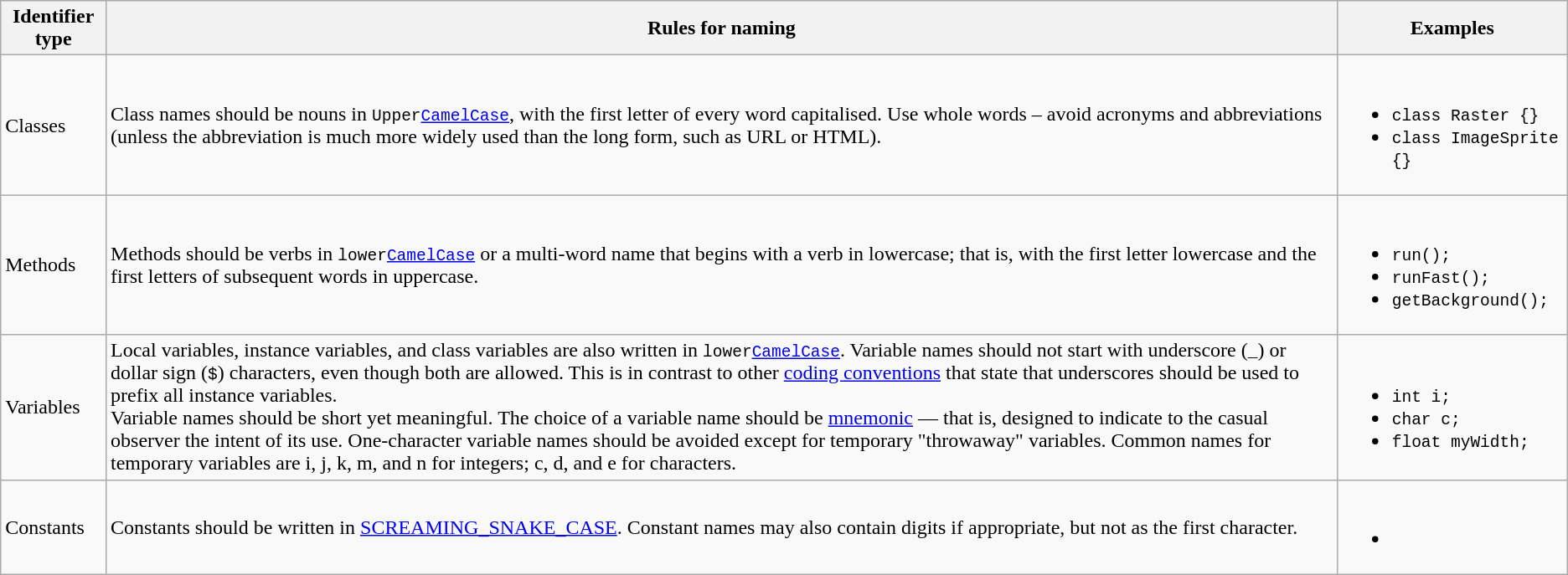<table class="wikitable" border="1">
<tr>
<th>Identifier type</th>
<th>Rules for naming</th>
<th>Examples</th>
</tr>
<tr>
<td>Classes</td>
<td>Class names should be nouns in <code>Upper<a href='#'>CamelCase</a></code>, with the first letter of every word capitalised. Use whole words – avoid acronyms and abbreviations (unless the abbreviation is much more widely used than the long form, such as URL or HTML).</td>
<td><br><ul><li><code>class Raster {}</code></li><li><code>class ImageSprite {}</code></li></ul></td>
</tr>
<tr>
<td>Methods</td>
<td>Methods should be verbs in <code>lower<a href='#'>CamelCase</a></code> or a multi-word name that begins with a verb in lowercase; that is, with the first letter lowercase and the first letters of subsequent words in uppercase.</td>
<td><br><ul><li><code>run();</code></li><li><code>runFast();</code></li><li><code>getBackground();</code></li></ul></td>
</tr>
<tr>
<td>Variables</td>
<td>Local variables, instance variables, and class variables are also written in <code>lower<a href='#'>CamelCase</a></code>. Variable names should not start with underscore (<code>_</code>) or dollar sign (<code>$</code>) characters, even though both are allowed. This is in contrast to other <a href='#'>coding conventions</a> that state that underscores should be used to prefix all instance variables.<br>Variable names should be short yet meaningful. The choice of a variable name should be <a href='#'>mnemonic</a> —  that is, designed to indicate to the casual observer the intent of its use. One-character variable names should be avoided except for temporary "throwaway" variables. Common names for temporary variables are i, j, k, m, and n for integers; c, d, and e for characters.</td>
<td><br><ul><li><code>int             i;</code></li><li><code>char            c;</code></li><li><code>float           myWidth;</code></li></ul></td>
</tr>
<tr>
<td>Constants</td>
<td>Constants should be written in <a href='#'>SCREAMING_SNAKE_CASE</a>. Constant names may also contain digits if appropriate, but not as the first character.</td>
<td><br><ul><li></li></ul></td>
</tr>
</table>
